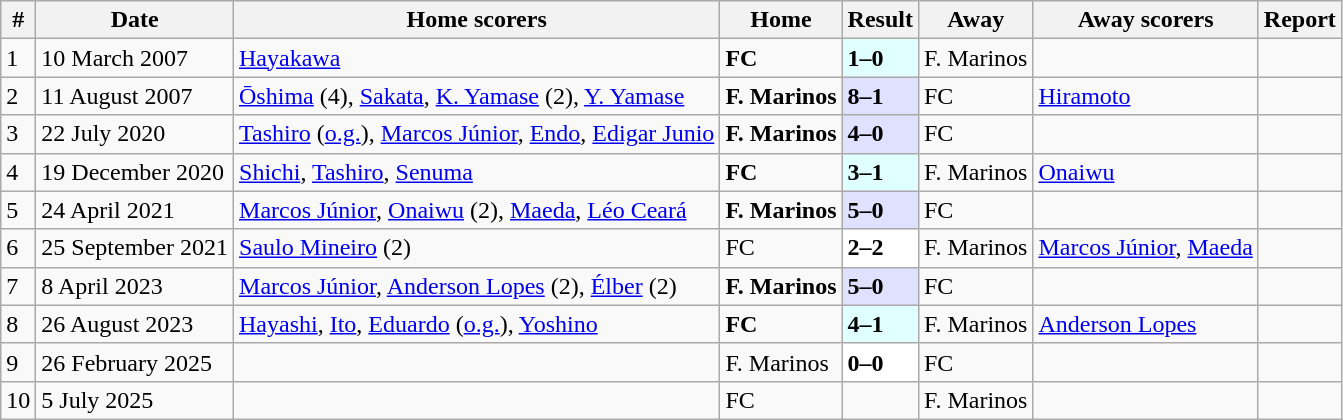<table class="wikitable">
<tr>
<th>#</th>
<th>Date</th>
<th>Home scorers</th>
<th>Home</th>
<th>Result</th>
<th>Away</th>
<th>Away scorers</th>
<th>Report</th>
</tr>
<tr>
<td>1</td>
<td>10 March 2007</td>
<td><a href='#'>Hayakawa</a></td>
<td><strong>FC</strong></td>
<td style="background:#e0ffff;"><strong>1–0</strong></td>
<td>F. Marinos</td>
<td></td>
<td></td>
</tr>
<tr>
<td>2</td>
<td>11 August 2007</td>
<td><a href='#'>Ōshima</a> (4), <a href='#'>Sakata</a>, <a href='#'>K. Yamase</a> (2), <a href='#'>Y. Yamase</a></td>
<td><strong>F. Marinos</strong></td>
<td style="background:#e0e0ff;"><strong>8–1</strong></td>
<td>FC</td>
<td><a href='#'>Hiramoto</a></td>
<td></td>
</tr>
<tr>
<td>3</td>
<td>22 July 2020</td>
<td><a href='#'>Tashiro</a> (<a href='#'>o.g.</a>), <a href='#'>Marcos Júnior</a>, <a href='#'>Endo</a>, <a href='#'>Edigar Junio</a></td>
<td><strong>F. Marinos</strong></td>
<td style="background:#e0e0ff;"><strong>4–0</strong></td>
<td>FC</td>
<td></td>
<td></td>
</tr>
<tr>
<td>4</td>
<td>19 December 2020</td>
<td><a href='#'>Shichi</a>, <a href='#'>Tashiro</a>, <a href='#'>Senuma</a></td>
<td><strong>FC</strong></td>
<td style="background:#e0ffff;"><strong>3–1</strong></td>
<td>F. Marinos</td>
<td><a href='#'>Onaiwu</a></td>
<td></td>
</tr>
<tr>
<td>5</td>
<td>24 April 2021</td>
<td><a href='#'>Marcos Júnior</a>, <a href='#'>Onaiwu</a> (2), <a href='#'>Maeda</a>, <a href='#'>Léo Ceará</a></td>
<td><strong>F. Marinos</strong></td>
<td style="background:#e0e0ff;"><strong>5–0</strong></td>
<td>FC</td>
<td></td>
<td></td>
</tr>
<tr>
<td>6</td>
<td>25 September 2021</td>
<td><a href='#'>Saulo Mineiro</a> (2)</td>
<td>FC</td>
<td style="background:#ffffff;"><strong>2–2</strong></td>
<td>F. Marinos</td>
<td><a href='#'>Marcos Júnior</a>, <a href='#'>Maeda</a></td>
<td></td>
</tr>
<tr>
<td>7</td>
<td>8 April 2023</td>
<td><a href='#'>Marcos Júnior</a>, <a href='#'>Anderson Lopes</a> (2), <a href='#'>Élber</a> (2)</td>
<td><strong>F. Marinos</strong></td>
<td style="background:#e0e0ff;"><strong>5–0</strong></td>
<td>FC</td>
<td></td>
<td></td>
</tr>
<tr>
<td>8</td>
<td>26 August 2023</td>
<td><a href='#'>Hayashi</a>, <a href='#'>Ito</a>, <a href='#'>Eduardo</a> (<a href='#'>o.g.</a>), <a href='#'>Yoshino</a></td>
<td><strong>FC</strong></td>
<td style="background:#e0ffff;"><strong>4–1</strong></td>
<td>F. Marinos</td>
<td><a href='#'>Anderson Lopes</a></td>
<td></td>
</tr>
<tr>
<td>9</td>
<td>26 February 2025</td>
<td></td>
<td>F. Marinos</td>
<td style="background:#ffffff;"><strong>0–0</strong></td>
<td>FC</td>
<td></td>
<td></td>
</tr>
<tr>
<td>10</td>
<td>5 July 2025</td>
<td></td>
<td>FC</td>
<td></td>
<td>F. Marinos</td>
<td></td>
<td></td>
</tr>
</table>
